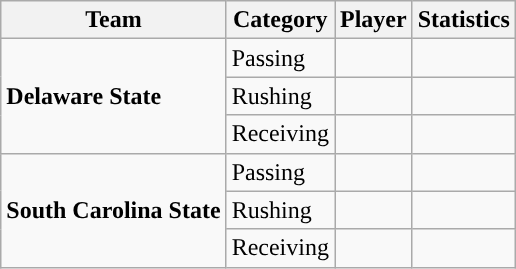<table class="wikitable" style="float: right;">
<tr>
<th>Team</th>
<th>Category</th>
<th>Player</th>
<th>Statistics</th>
</tr>
<tr>
<td rowspan=3><strong>Delaware State</strong></td>
<td>Passing</td>
<td></td>
<td></td>
</tr>
<tr>
<td>Rushing</td>
<td></td>
<td></td>
</tr>
<tr>
<td>Receiving</td>
<td></td>
<td></td>
</tr>
<tr>
<td rowspan=3><strong>South Carolina State</strong></td>
<td>Passing</td>
<td></td>
<td></td>
</tr>
<tr>
<td>Rushing</td>
<td></td>
<td></td>
</tr>
<tr>
<td>Receiving</td>
<td></td>
<td></td>
</tr>
</table>
